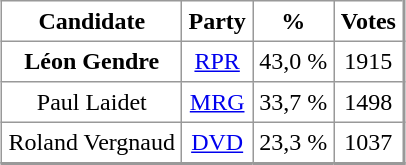<table align="center" rules="all" cellspacing="0" cellpadding="4" style="border: 1px solid #999; border-right: 2px solid #999; border-bottom: 2px solid #999">
<tr>
<th>Candidate</th>
<th>Party</th>
<th>%</th>
<th>Votes</th>
</tr>
<tr align=center>
<td><strong>Léon Gendre</strong></td>
<td><a href='#'>RPR</a></td>
<td>43,0 %</td>
<td>1915</td>
</tr>
<tr align=center>
<td>Paul Laidet</td>
<td><a href='#'>MRG</a></td>
<td>33,7 %</td>
<td>1498</td>
</tr>
<tr align=center>
<td>Roland Vergnaud</td>
<td><a href='#'>DVD</a></td>
<td>23,3 %</td>
<td>1037</td>
</tr>
<tr>
</tr>
</table>
